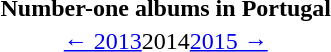<table class="toc" id="toc" summary="Contents">
<tr>
<th>Number-one albums in Portugal</th>
</tr>
<tr>
<td align="center"><a href='#'>← 2013</a>2014<a href='#'>2015 →</a></td>
</tr>
</table>
